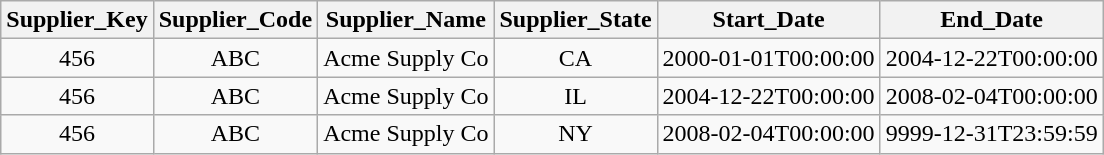<table class="wikitable" style="text-align:center">
<tr>
<th>Supplier_Key</th>
<th>Supplier_Code</th>
<th>Supplier_Name</th>
<th>Supplier_State</th>
<th>Start_Date</th>
<th>End_Date</th>
</tr>
<tr>
<td>456</td>
<td>ABC</td>
<td>Acme Supply Co</td>
<td>CA</td>
<td>2000-01-01T00:00:00</td>
<td>2004-12-22T00:00:00</td>
</tr>
<tr>
<td>456</td>
<td>ABC</td>
<td>Acme Supply Co</td>
<td>IL</td>
<td>2004-12-22T00:00:00</td>
<td>2008-02-04T00:00:00</td>
</tr>
<tr>
<td>456</td>
<td>ABC</td>
<td>Acme Supply Co</td>
<td>NY</td>
<td>2008-02-04T00:00:00</td>
<td>9999-12-31T23:59:59</td>
</tr>
</table>
